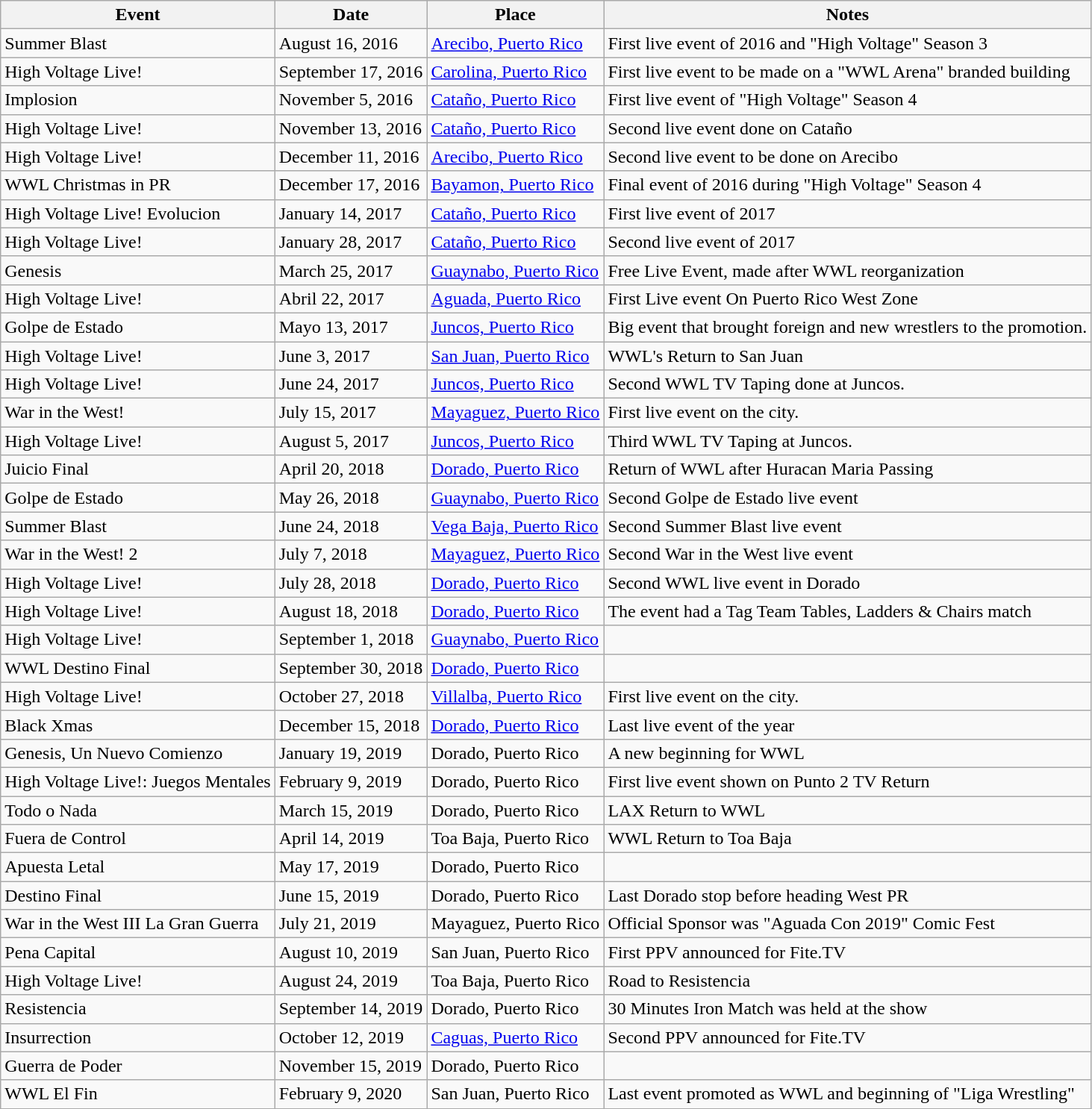<table class="wikitable">
<tr>
<th>Event</th>
<th>Date</th>
<th>Place</th>
<th>Notes</th>
</tr>
<tr>
<td>Summer Blast</td>
<td>August 16, 2016</td>
<td><a href='#'>Arecibo, Puerto Rico</a></td>
<td>First live event of 2016 and "High Voltage" Season 3</td>
</tr>
<tr>
<td>High Voltage Live!</td>
<td>September 17, 2016</td>
<td><a href='#'>Carolina, Puerto Rico</a></td>
<td>First live event to be made on a "WWL Arena" branded building</td>
</tr>
<tr>
<td>Implosion</td>
<td>November 5, 2016</td>
<td><a href='#'>Cataño, Puerto Rico</a></td>
<td>First live event of "High Voltage" Season 4</td>
</tr>
<tr>
<td>High Voltage Live!</td>
<td>November 13, 2016</td>
<td><a href='#'>Cataño, Puerto Rico</a></td>
<td>Second live event done on Cataño</td>
</tr>
<tr>
<td>High Voltage Live!</td>
<td>December 11, 2016</td>
<td><a href='#'>Arecibo, Puerto Rico</a></td>
<td>Second live event to be done on Arecibo</td>
</tr>
<tr>
<td>WWL Christmas in PR</td>
<td>December 17, 2016</td>
<td><a href='#'>Bayamon, Puerto Rico</a></td>
<td>Final event of 2016 during "High Voltage" Season 4</td>
</tr>
<tr>
<td>High Voltage Live! Evolucion</td>
<td>January 14, 2017</td>
<td><a href='#'>Cataño, Puerto Rico</a></td>
<td>First live event of 2017</td>
</tr>
<tr>
<td>High Voltage Live!</td>
<td>January 28, 2017</td>
<td><a href='#'>Cataño, Puerto Rico</a></td>
<td>Second live event of 2017</td>
</tr>
<tr>
<td>Genesis</td>
<td>March 25, 2017</td>
<td><a href='#'>Guaynabo, Puerto Rico</a></td>
<td>Free Live Event, made after WWL reorganization</td>
</tr>
<tr>
<td>High Voltage Live!</td>
<td>Abril 22, 2017</td>
<td><a href='#'>Aguada, Puerto Rico</a></td>
<td>First Live event On Puerto Rico West Zone</td>
</tr>
<tr>
<td>Golpe de Estado</td>
<td>Mayo 13, 2017</td>
<td><a href='#'>Juncos, Puerto Rico</a></td>
<td>Big event that brought foreign and new wrestlers to the promotion.</td>
</tr>
<tr>
<td>High Voltage Live!</td>
<td>June 3, 2017</td>
<td><a href='#'>San Juan, Puerto Rico</a></td>
<td>WWL's Return to San Juan</td>
</tr>
<tr>
<td>High Voltage Live!</td>
<td>June 24, 2017</td>
<td><a href='#'>Juncos, Puerto Rico</a></td>
<td>Second WWL TV Taping done at Juncos.</td>
</tr>
<tr>
<td>War in the West!</td>
<td>July 15, 2017</td>
<td><a href='#'>Mayaguez, Puerto Rico</a></td>
<td>First live event on the city.</td>
</tr>
<tr>
<td>High Voltage Live!</td>
<td>August 5, 2017</td>
<td><a href='#'>Juncos, Puerto Rico</a></td>
<td>Third WWL TV Taping at Juncos.</td>
</tr>
<tr>
<td>Juicio Final</td>
<td>April 20, 2018</td>
<td><a href='#'>Dorado, Puerto Rico</a></td>
<td>Return of WWL after Huracan Maria Passing</td>
</tr>
<tr>
<td>Golpe de Estado</td>
<td>May 26, 2018</td>
<td><a href='#'>Guaynabo, Puerto Rico</a></td>
<td>Second Golpe de Estado live event</td>
</tr>
<tr>
<td>Summer Blast</td>
<td>June 24, 2018</td>
<td><a href='#'>Vega Baja, Puerto Rico</a></td>
<td>Second Summer Blast live event</td>
</tr>
<tr>
<td>War in the West! 2</td>
<td>July 7, 2018</td>
<td><a href='#'>Mayaguez, Puerto Rico</a></td>
<td>Second War in the West live event</td>
</tr>
<tr>
<td>High Voltage Live!</td>
<td>July 28, 2018</td>
<td><a href='#'>Dorado, Puerto Rico</a></td>
<td>Second WWL live event in Dorado</td>
</tr>
<tr>
<td>High Voltage Live!</td>
<td>August 18, 2018</td>
<td><a href='#'>Dorado, Puerto Rico</a></td>
<td>The event had a Tag Team Tables, Ladders & Chairs match</td>
</tr>
<tr>
<td>High Voltage Live!</td>
<td>September 1, 2018</td>
<td><a href='#'>Guaynabo, Puerto Rico</a></td>
<td></td>
</tr>
<tr>
<td>WWL Destino Final</td>
<td>September 30, 2018</td>
<td><a href='#'>Dorado, Puerto Rico</a></td>
<td></td>
</tr>
<tr>
<td>High Voltage Live!</td>
<td>October 27, 2018</td>
<td><a href='#'>Villalba, Puerto Rico</a></td>
<td>First live event on the city.</td>
</tr>
<tr>
<td>Black Xmas</td>
<td>December 15, 2018</td>
<td><a href='#'>Dorado, Puerto Rico</a></td>
<td>Last live event of the year</td>
</tr>
<tr>
<td>Genesis, Un Nuevo Comienzo</td>
<td>January 19, 2019</td>
<td>Dorado, Puerto Rico</td>
<td>A new beginning for WWL</td>
</tr>
<tr>
<td>High Voltage Live!: Juegos Mentales</td>
<td>February 9, 2019</td>
<td>Dorado, Puerto Rico</td>
<td>First live event shown on Punto 2 TV Return</td>
</tr>
<tr>
<td>Todo o Nada</td>
<td>March 15, 2019</td>
<td>Dorado, Puerto Rico</td>
<td>LAX Return to WWL</td>
</tr>
<tr>
<td>Fuera de Control</td>
<td>April 14, 2019</td>
<td>Toa Baja, Puerto Rico</td>
<td>WWL Return to Toa Baja</td>
</tr>
<tr>
<td>Apuesta Letal</td>
<td>May 17, 2019</td>
<td>Dorado, Puerto Rico</td>
<td></td>
</tr>
<tr>
<td>Destino Final</td>
<td>June 15, 2019</td>
<td>Dorado, Puerto Rico</td>
<td>Last Dorado stop before heading West PR</td>
</tr>
<tr>
<td>War in the West III La Gran Guerra</td>
<td>July 21, 2019</td>
<td>Mayaguez, Puerto Rico</td>
<td>Official Sponsor was "Aguada Con 2019" Comic Fest</td>
</tr>
<tr>
<td>Pena Capital</td>
<td>August 10, 2019</td>
<td>San Juan, Puerto Rico</td>
<td>First PPV announced for Fite.TV</td>
</tr>
<tr>
<td>High Voltage Live!</td>
<td>August 24, 2019</td>
<td>Toa Baja, Puerto Rico</td>
<td>Road to Resistencia</td>
</tr>
<tr>
<td>Resistencia</td>
<td>September 14, 2019</td>
<td>Dorado, Puerto Rico</td>
<td>30 Minutes Iron Match was held at the show</td>
</tr>
<tr>
<td>Insurrection</td>
<td>October 12, 2019</td>
<td><a href='#'>Caguas, Puerto Rico</a></td>
<td>Second PPV announced for Fite.TV</td>
</tr>
<tr>
<td>Guerra de Poder</td>
<td>November 15, 2019</td>
<td>Dorado, Puerto Rico</td>
<td></td>
</tr>
<tr>
<td>WWL El Fin</td>
<td>February 9, 2020</td>
<td>San Juan, Puerto Rico</td>
<td>Last event promoted as WWL and beginning of "Liga Wrestling"</td>
</tr>
</table>
